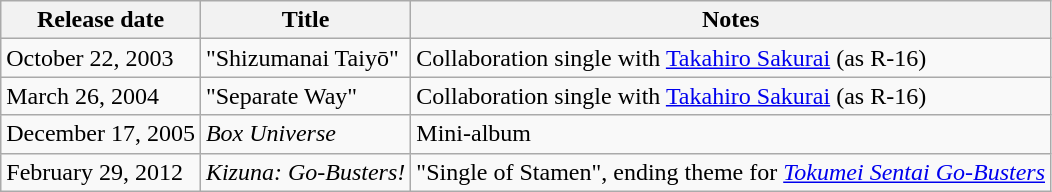<table class="wikitable">
<tr>
<th>Release date</th>
<th>Title</th>
<th>Notes</th>
</tr>
<tr>
<td>October 22, 2003</td>
<td>"Shizumanai Taiyō"</td>
<td>Collaboration single with <a href='#'>Takahiro Sakurai</a> (as R-16)</td>
</tr>
<tr>
<td>March 26, 2004</td>
<td>"Separate Way"</td>
<td>Collaboration single with <a href='#'>Takahiro Sakurai</a> (as R-16)</td>
</tr>
<tr>
<td>December 17, 2005</td>
<td><em>Box Universe</em></td>
<td>Mini-album</td>
</tr>
<tr>
<td>February 29, 2012</td>
<td><em>Kizuna: Go-Busters!</em></td>
<td>"Single of Stamen", ending theme for <em><a href='#'>Tokumei Sentai Go-Busters</a></em></td>
</tr>
</table>
